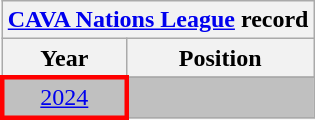<table class="wikitable" style="text-align: center;">
<tr>
<th colspan=6><a href='#'>CAVA Nations League</a> record</th>
</tr>
<tr>
<th>Year</th>
<th>Position</th>
</tr>
<tr>
</tr>
<tr style  ="background:silver">
<td style="border: 3px solid red"> <a href='#'>2024</a></td>
<td><strong></strong></td>
</tr>
</table>
